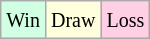<table class="wikitable">
<tr>
<td style="background-color: #d0ffe3;"><small>Win</small></td>
<td style="background-color: #ffffdd;"><small>Draw</small></td>
<td style="background-color: #ffd0e3;"><small>Loss</small></td>
</tr>
</table>
